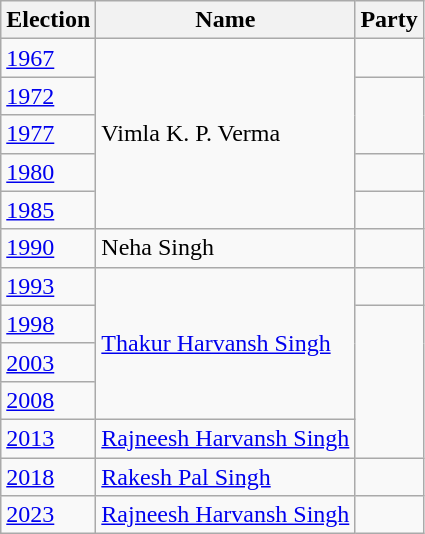<table class="wikitable sortable">
<tr>
<th>Election</th>
<th>Name</th>
<th colspan="2">Party</th>
</tr>
<tr>
<td><a href='#'>1967</a></td>
<td rowspan=5>Vimla K. P. Verma</td>
<td></td>
</tr>
<tr>
<td><a href='#'>1972</a></td>
</tr>
<tr>
<td><a href='#'>1977</a></td>
</tr>
<tr>
<td><a href='#'>1980</a></td>
<td></td>
</tr>
<tr>
<td><a href='#'>1985</a></td>
<td></td>
</tr>
<tr>
<td><a href='#'>1990</a></td>
<td>Neha Singh</td>
<td></td>
</tr>
<tr>
<td><a href='#'>1993</a></td>
<td rowspan=4><a href='#'>Thakur Harvansh Singh</a></td>
<td></td>
</tr>
<tr>
<td><a href='#'>1998</a></td>
</tr>
<tr>
<td><a href='#'>2003</a></td>
</tr>
<tr>
<td><a href='#'>2008</a></td>
</tr>
<tr>
<td><a href='#'>2013</a></td>
<td><a href='#'>Rajneesh Harvansh Singh</a></td>
</tr>
<tr>
<td><a href='#'>2018</a></td>
<td><a href='#'>Rakesh Pal Singh</a></td>
<td></td>
</tr>
<tr>
<td><a href='#'>2023</a></td>
<td><a href='#'>Rajneesh Harvansh Singh</a></td>
<td></td>
</tr>
</table>
